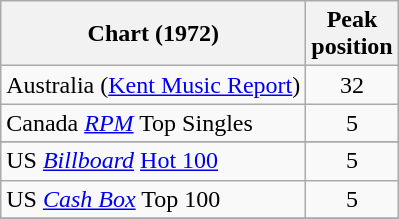<table class="wikitable sortable">
<tr>
<th>Chart (1972)</th>
<th>Peak<br>position</th>
</tr>
<tr>
<td>Australia (<a href='#'>Kent Music Report</a>)</td>
<td style="text-align:center;">32</td>
</tr>
<tr>
<td>Canada <em><a href='#'>RPM</a></em> Top Singles </td>
<td style="text-align:center;">5</td>
</tr>
<tr>
</tr>
<tr>
</tr>
<tr>
</tr>
<tr>
</tr>
<tr>
<td>US <em><a href='#'>Billboard</a></em> <a href='#'>Hot 100</a></td>
<td style="text-align:center;">5</td>
</tr>
<tr>
<td>US <a href='#'><em>Cash Box</em></a> Top 100</td>
<td align="center">5</td>
</tr>
<tr>
</tr>
</table>
